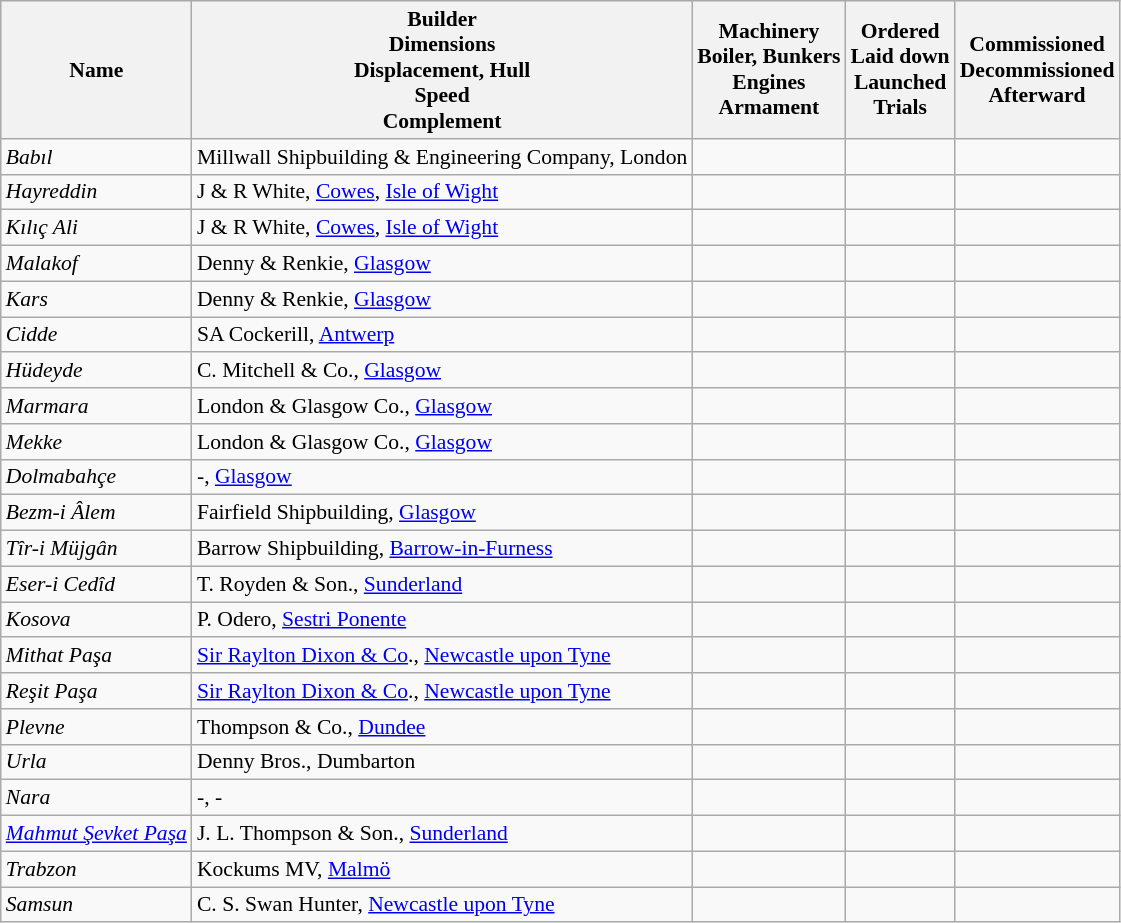<table class="wikitable" style="font-size:90%;">
<tr bgcolor="#e6e9ff">
<th>Name</th>
<th>Builder<br>Dimensions<br>Displacement, Hull<br>Speed<br>Complement</th>
<th>Machinery<br>Boiler, Bunkers<br>Engines<br>Armament</th>
<th>Ordered<br>Laid down<br>Launched<br>Trials</th>
<th>Commissioned<br>Decommissioned<br>Afterward</th>
</tr>
<tr ---->
<td><em>Babıl</em></td>
<td> Millwall Shipbuilding & Engineering Company, London</td>
<td></td>
<td></td>
<td></td>
</tr>
<tr ---->
<td><em>Hayreddin</em></td>
<td> J & R White, <a href='#'>Cowes</a>, <a href='#'>Isle of Wight</a></td>
<td></td>
<td></td>
<td></td>
</tr>
<tr ---->
<td><em>Kılıç Ali</em></td>
<td> J & R White, <a href='#'>Cowes</a>, <a href='#'>Isle of Wight</a></td>
<td></td>
<td></td>
<td></td>
</tr>
<tr ---->
<td><em>Malakof</em></td>
<td> Denny & Renkie, <a href='#'>Glasgow</a></td>
<td></td>
<td></td>
<td></td>
</tr>
<tr ---->
<td><em>Kars</em></td>
<td> Denny & Renkie, <a href='#'>Glasgow</a></td>
<td></td>
<td></td>
<td></td>
</tr>
<tr ---->
<td><em>Cidde</em></td>
<td> SA Cockerill, <a href='#'>Antwerp</a></td>
<td></td>
<td></td>
<td></td>
</tr>
<tr ---->
<td><em>Hüdeyde</em></td>
<td> C. Mitchell & Co., <a href='#'>Glasgow</a></td>
<td></td>
<td></td>
<td></td>
</tr>
<tr ---->
<td><em>Marmara</em></td>
<td> London & Glasgow Co., <a href='#'>Glasgow</a></td>
<td></td>
<td></td>
<td></td>
</tr>
<tr ---->
<td><em>Mekke</em></td>
<td> London & Glasgow Co., <a href='#'>Glasgow</a></td>
<td></td>
<td></td>
<td></td>
</tr>
<tr ---->
<td><em>Dolmabahçe</em></td>
<td> -, <a href='#'>Glasgow</a></td>
<td></td>
<td></td>
<td></td>
</tr>
<tr ---->
<td><em>Bezm-i Âlem</em></td>
<td> Fairfield Shipbuilding, <a href='#'>Glasgow</a></td>
<td></td>
<td></td>
<td></td>
</tr>
<tr ---->
<td><em>Tîr-i Müjgân</em></td>
<td> Barrow Shipbuilding, <a href='#'>Barrow-in-Furness</a></td>
<td></td>
<td></td>
<td></td>
</tr>
<tr ---->
<td><em>Eser-i Cedîd</em></td>
<td> T. Royden & Son., <a href='#'>Sunderland</a></td>
<td></td>
<td></td>
<td></td>
</tr>
<tr ---->
<td><em>Kosova</em></td>
<td> P. Odero, <a href='#'>Sestri Ponente</a></td>
<td></td>
<td></td>
<td></td>
</tr>
<tr ---->
<td><em>Mithat Paşa</em></td>
<td> <a href='#'>Sir Raylton Dixon & Co</a>., <a href='#'>Newcastle upon Tyne</a></td>
<td></td>
<td></td>
<td></td>
</tr>
<tr ---->
<td><em>Reşit Paşa</em></td>
<td> <a href='#'>Sir Raylton Dixon & Co</a>., <a href='#'>Newcastle upon Tyne</a></td>
<td></td>
<td></td>
<td></td>
</tr>
<tr ---->
<td><em>Plevne</em></td>
<td> Thompson & Co., <a href='#'>Dundee</a></td>
<td></td>
<td></td>
<td></td>
</tr>
<tr ---->
<td><em>Urla</em></td>
<td> Denny Bros., Dumbarton</td>
<td></td>
<td></td>
<td></td>
</tr>
<tr ---->
<td><em>Nara</em></td>
<td>-, -</td>
<td></td>
<td></td>
<td></td>
</tr>
<tr ---->
<td><em><a href='#'>Mahmut Şevket Paşa</a></em></td>
<td> J. L. Thompson & Son., <a href='#'>Sunderland</a></td>
<td></td>
<td></td>
<td></td>
</tr>
<tr ---->
<td><em>Trabzon</em></td>
<td> Kockums MV, <a href='#'>Malmö</a></td>
<td></td>
<td></td>
<td></td>
</tr>
<tr ---->
<td><em>Samsun</em></td>
<td> C. S. Swan Hunter, <a href='#'>Newcastle upon Tyne</a></td>
<td></td>
<td></td>
<td></td>
</tr>
</table>
